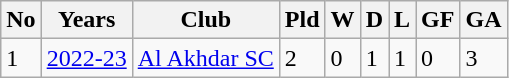<table class = "wikitable">
<tr>
<th>No</th>
<th>Years</th>
<th>Club</th>
<th>Pld</th>
<th>W</th>
<th>D</th>
<th>L</th>
<th>GF</th>
<th>GA</th>
</tr>
<tr>
<td>1</td>
<td><a href='#'>2022-23</a></td>
<td><a href='#'>Al Akhdar SC</a></td>
<td>2</td>
<td>0</td>
<td>1</td>
<td>1</td>
<td>0</td>
<td>3</td>
</tr>
</table>
